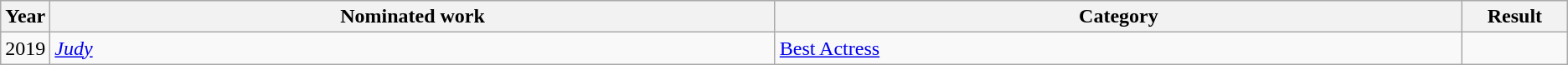<table class="wikitable sortable">
<tr>
<th scope="col" style="width:1em;">Year</th>
<th scope="col" style="width:39em;">Nominated work</th>
<th scope="col" style="width:37em;">Category</th>
<th scope="col" style="width:5em;">Result</th>
</tr>
<tr>
<td>2019</td>
<td><em><a href='#'>Judy</a></em></td>
<td><a href='#'>Best Actress</a></td>
<td></td>
</tr>
</table>
